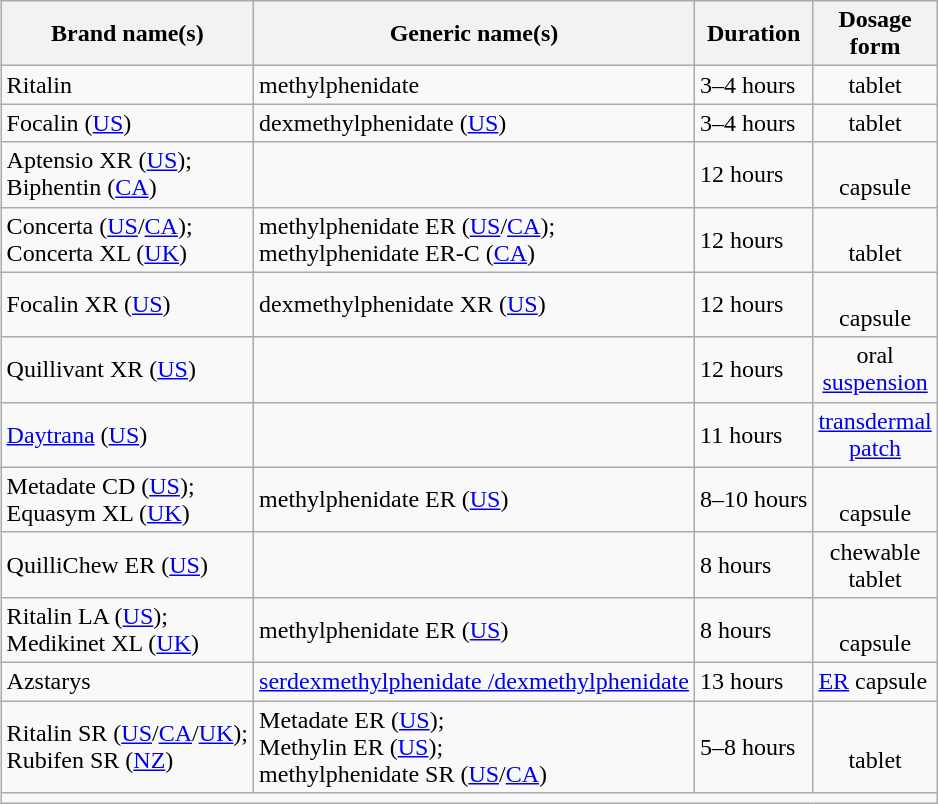<table border="1" class="wikitable sortable" align=right>
<tr>
<th>Brand name(s)</th>
<th>Generic name(s)</th>
<th>Duration</th>
<th>Dosage<br>form</th>
</tr>
<tr>
<td>Ritalin</td>
<td>methylphenidate</td>
<td>3–4 hours</td>
<td style="text-align:center;">tablet</td>
</tr>
<tr>
<td>Focalin (<a href='#'>US</a>)</td>
<td>dexmethylphenidate (<a href='#'>US</a>)</td>
<td>3–4 hours</td>
<td style="text-align:center;">tablet</td>
</tr>
<tr>
<td>Aptensio XR (<a href='#'>US</a>);<br>Biphentin (<a href='#'>CA</a>)</td>
<td></td>
<td>12 hours</td>
<td style="text-align:center;"><a href='#'></a><br>capsule</td>
</tr>
<tr>
<td>Concerta (<a href='#'>US</a>/<a href='#'>CA</a>);<br>Concerta XL (<a href='#'>UK</a>)</td>
<td>methylphenidate ER (<a href='#'>US</a>/<a href='#'>CA</a>);<br>methylphenidate ER‑C (<a href='#'>CA</a>)</td>
<td>12 hours</td>
<td style="text-align:center;"><a href='#'></a><br>tablet</td>
</tr>
<tr>
<td>Focalin XR (<a href='#'>US</a>)</td>
<td>dexmethylphenidate XR (<a href='#'>US</a>)</td>
<td>12 hours</td>
<td style="text-align:center;"><a href='#'></a><br>capsule</td>
</tr>
<tr>
<td>Quillivant XR (<a href='#'>US</a>)</td>
<td></td>
<td>12 hours</td>
<td style="text-align:center;">oral<br><a href='#'>suspension</a></td>
</tr>
<tr>
<td><a href='#'>Daytrana</a> (<a href='#'>US</a>)</td>
<td></td>
<td>11 hours</td>
<td style="text-align:center;"><a href='#'>transdermal<br>patch</a></td>
</tr>
<tr>
<td>Metadate CD (<a href='#'>US</a>);<br>Equasym XL (<a href='#'>UK</a>)</td>
<td>methylphenidate ER (<a href='#'>US</a>)</td>
<td>8–10 hours</td>
<td style="text-align:center;"><a href='#'></a><br>capsule</td>
</tr>
<tr>
<td>QuilliChew ER (<a href='#'>US</a>)</td>
<td></td>
<td>8 hours</td>
<td style="text-align:center;">chewable<br>tablet</td>
</tr>
<tr>
<td>Ritalin LA (<a href='#'>US</a>);<br>Medikinet XL (<a href='#'>UK</a>)</td>
<td>methylphenidate ER (<a href='#'>US</a>)</td>
<td>8 hours</td>
<td style="text-align:center;"><a href='#'></a><br>capsule</td>
</tr>
<tr>
<td>Azstarys</td>
<td><a href='#'>serdexmethylphenidate /dexmethylphenidate</a></td>
<td>13 hours</td>
<td><a href='#'>ER</a> capsule</td>
</tr>
<tr>
<td>Ritalin SR (<a href='#'>US</a>/<a href='#'>CA</a>/<a href='#'>UK</a>);<br>Rubifen SR (<a href='#'>NZ</a>)</td>
<td>Metadate ER (<a href='#'>US</a>);<br>Methylin ER (<a href='#'>US</a>);<br>methylphenidate SR (<a href='#'>US</a>/<a href='#'>CA</a>)</td>
<td>5–8 hours</td>
<td style="text-align:center;"><a href='#'></a><br>tablet</td>
</tr>
<tr>
<td colspan="4"></td>
</tr>
</table>
